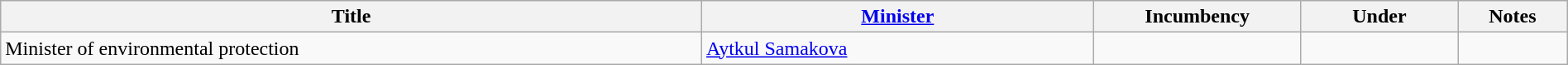<table class="wikitable" style="width:100%;">
<tr>
<th>Title</th>
<th style="width:25%;"><a href='#'>Minister</a></th>
<th style="width:160px;">Incumbency</th>
<th style="width:10%;">Under</th>
<th style="width:7%;">Notes</th>
</tr>
<tr>
<td>Minister of environmental protection</td>
<td><a href='#'>Aytkul Samakova</a></td>
<td></td>
<td></td>
<td></td>
</tr>
</table>
